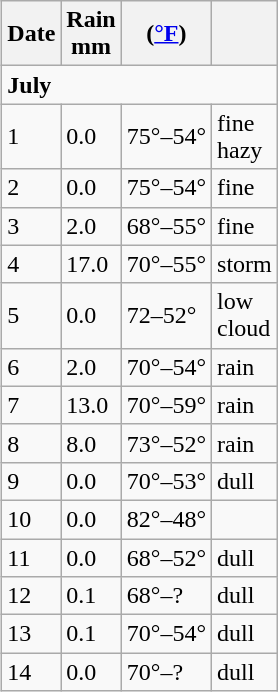<table class="wikitable" align=right style="margin:0 0 1em 1em">
<tr>
<th>Date</th>
<th>Rain<br>mm</th>
<th>(<a href='#'>°F</a>)</th>
<th></th>
</tr>
<tr>
<td colspan=4><strong>July</strong></td>
</tr>
<tr>
<td>1</td>
<td>0.0</td>
<td>75°–54°</td>
<td>fine<br>hazy</td>
</tr>
<tr>
<td>2</td>
<td>0.0</td>
<td>75°–54°</td>
<td>fine</td>
</tr>
<tr>
<td>3</td>
<td>2.0</td>
<td>68°–55°</td>
<td>fine</td>
</tr>
<tr>
<td>4</td>
<td>17.0</td>
<td>70°–55°</td>
<td>storm</td>
</tr>
<tr>
<td>5</td>
<td>0.0</td>
<td>72–52°</td>
<td>low<br>cloud</td>
</tr>
<tr>
<td>6</td>
<td>2.0</td>
<td>70°–54°</td>
<td>rain</td>
</tr>
<tr>
<td>7</td>
<td>13.0</td>
<td>70°–59°</td>
<td>rain</td>
</tr>
<tr>
<td>8</td>
<td>8.0</td>
<td>73°–52°</td>
<td>rain</td>
</tr>
<tr>
<td>9</td>
<td>0.0</td>
<td>70°–53°</td>
<td>dull</td>
</tr>
<tr>
<td>10</td>
<td>0.0</td>
<td>82°–48°</td>
<td></td>
</tr>
<tr>
<td>11</td>
<td>0.0</td>
<td>68°–52°</td>
<td>dull</td>
</tr>
<tr>
<td>12</td>
<td>0.1</td>
<td>68°–?</td>
<td>dull</td>
</tr>
<tr>
<td>13</td>
<td>0.1</td>
<td>70°–54°</td>
<td>dull</td>
</tr>
<tr>
<td>14</td>
<td>0.0</td>
<td>70°–?</td>
<td>dull</td>
</tr>
</table>
